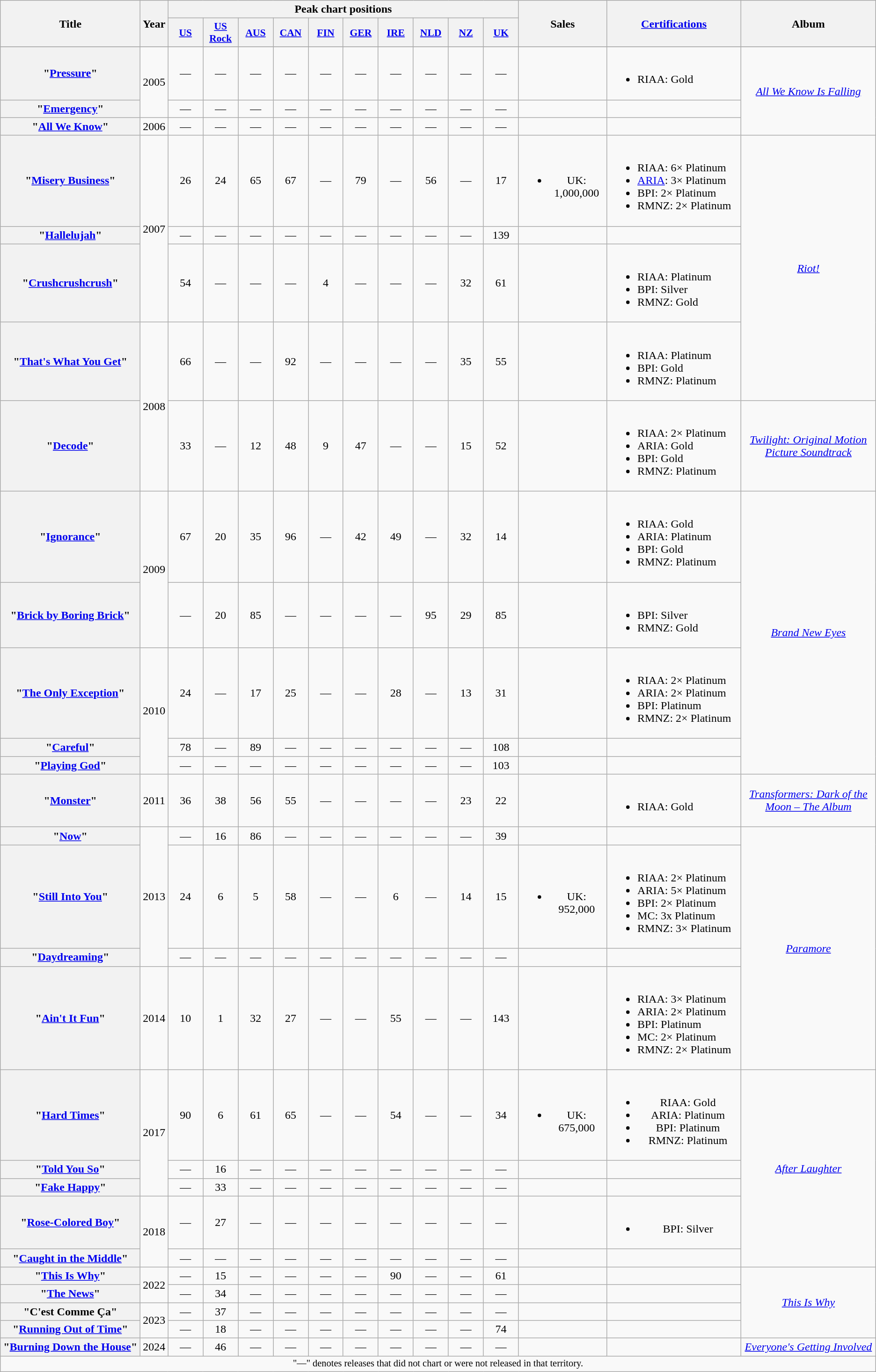<table class="wikitable plainrowheaders" style="text-align:center;" id="singlestable">
<tr>
<th scope="col" rowspan="2" style="width:12em;">Title</th>
<th scope="col" rowspan="2">Year</th>
<th scope="col" colspan="10">Peak chart positions</th>
<th rowspan="2">Sales</th>
<th rowspan="2" scope="col" style="width:11.5em;"><a href='#'>Certifications</a></th>
<th scope="col" rowspan="2">Album</th>
</tr>
<tr>
<th scope="col" style="width:3em;font-size:90%;"><a href='#'>US</a><br></th>
<th scope="col" style="width:3em;font-size:90%;"><a href='#'>US<br>Rock</a><br></th>
<th scope="col" style="width:3em;font-size:90%;"><a href='#'>AUS</a><br></th>
<th scope="col" style="width:3em;font-size:90%;"><a href='#'>CAN</a><br></th>
<th scope="col" style="width:3em;font-size:90%;"><a href='#'>FIN</a><br></th>
<th scope="col" style="width:3em;font-size:90%;"><a href='#'>GER</a><br></th>
<th scope="col" style="width:3em;font-size:90%;"><a href='#'>IRE</a><br></th>
<th scope="col" style="width:3em;font-size:90%;"><a href='#'>NLD</a><br></th>
<th scope="col" style="width:3em;font-size:90%;"><a href='#'>NZ</a><br></th>
<th scope="col" style="width:3em;font-size:90%;"><a href='#'>UK</a><br></th>
</tr>
<tr>
</tr>
<tr>
<th scope="row">"<a href='#'>Pressure</a>"</th>
<td rowspan=2>2005</td>
<td>—</td>
<td>—</td>
<td>—</td>
<td>—</td>
<td>—</td>
<td>—</td>
<td>—</td>
<td>—</td>
<td>—</td>
<td>—</td>
<td></td>
<td align="left"><br><ul><li>RIAA: Gold</li></ul></td>
<td rowspan="3"><em><a href='#'>All We Know Is Falling</a></em></td>
</tr>
<tr>
<th scope="row">"<a href='#'>Emergency</a>"</th>
<td>—</td>
<td>—</td>
<td>—</td>
<td>—</td>
<td>—</td>
<td>—</td>
<td>—</td>
<td>—</td>
<td>—</td>
<td>—</td>
<td></td>
<td></td>
</tr>
<tr>
<th scope="row">"<a href='#'>All We Know</a>"</th>
<td>2006</td>
<td>—</td>
<td>—</td>
<td>—</td>
<td>—</td>
<td>—</td>
<td>—</td>
<td>—</td>
<td>—</td>
<td>—</td>
<td>—</td>
<td></td>
<td></td>
</tr>
<tr>
<th scope="row">"<a href='#'>Misery Business</a>"</th>
<td rowspan="3">2007</td>
<td>26</td>
<td>24</td>
<td>65</td>
<td>67</td>
<td>—</td>
<td>79</td>
<td>—</td>
<td>56</td>
<td>—</td>
<td>17</td>
<td><br><ul><li>UK: 1,000,000</li></ul></td>
<td align="left"><br><ul><li>RIAA: 6× Platinum</li><li><a href='#'>ARIA</a>: 3× Platinum</li><li>BPI: 2× Platinum</li><li>RMNZ: 2× Platinum</li></ul></td>
<td rowspan="4"><em><a href='#'>Riot!</a></em></td>
</tr>
<tr>
<th scope="row">"<a href='#'>Hallelujah</a>"</th>
<td>—</td>
<td>—</td>
<td>—</td>
<td>—</td>
<td>—</td>
<td>—</td>
<td>—</td>
<td>—</td>
<td>—</td>
<td>139</td>
<td></td>
<td></td>
</tr>
<tr>
<th scope="row">"<a href='#'>Crushcrushcrush</a>"</th>
<td>54</td>
<td>—</td>
<td>—</td>
<td>—</td>
<td>4</td>
<td>—</td>
<td>—</td>
<td>—</td>
<td>32</td>
<td>61</td>
<td></td>
<td align="left"><br><ul><li>RIAA: Platinum</li><li>BPI: Silver</li><li>RMNZ: Gold</li></ul></td>
</tr>
<tr>
<th scope="row">"<a href='#'>That's What You Get</a>"</th>
<td rowspan=2>2008</td>
<td>66</td>
<td>—</td>
<td>—</td>
<td>92</td>
<td>—</td>
<td>—</td>
<td>—</td>
<td>—</td>
<td>35</td>
<td>55</td>
<td></td>
<td align="left"><br><ul><li>RIAA: Platinum</li><li>BPI: Gold</li><li>RMNZ: Platinum</li></ul></td>
</tr>
<tr>
<th scope="row">"<a href='#'>Decode</a>"</th>
<td>33</td>
<td>—</td>
<td>12</td>
<td>48</td>
<td>9</td>
<td>47</td>
<td>—</td>
<td>—</td>
<td>15</td>
<td>52</td>
<td></td>
<td align="left"><br><ul><li>RIAA: 2× Platinum</li><li>ARIA: Gold</li><li>BPI: Gold</li><li>RMNZ: Platinum</li></ul></td>
<td><em><a href='#'>Twilight: Original Motion Picture Soundtrack</a></em></td>
</tr>
<tr>
<th scope="row">"<a href='#'>Ignorance</a>"</th>
<td rowspan=2>2009</td>
<td>67</td>
<td>20</td>
<td>35</td>
<td>96</td>
<td>—</td>
<td>42</td>
<td>49</td>
<td>—</td>
<td>32</td>
<td>14</td>
<td></td>
<td align="left"><br><ul><li>RIAA: Gold</li><li>ARIA: Platinum</li><li>BPI: Gold</li><li>RMNZ: Platinum</li></ul></td>
<td rowspan="5"><em><a href='#'>Brand New Eyes</a></em></td>
</tr>
<tr>
<th scope="row">"<a href='#'>Brick by Boring Brick</a>"</th>
<td>—</td>
<td>20</td>
<td>85</td>
<td>—</td>
<td>—</td>
<td>—</td>
<td>—</td>
<td>95</td>
<td>29</td>
<td>85</td>
<td></td>
<td align="left"><br><ul><li>BPI: Silver</li><li>RMNZ: Gold</li></ul></td>
</tr>
<tr>
<th scope="row">"<a href='#'>The Only Exception</a>"</th>
<td rowspan="3">2010</td>
<td>24</td>
<td>—</td>
<td>17</td>
<td>25</td>
<td>—</td>
<td>—</td>
<td>28</td>
<td>—</td>
<td>13</td>
<td>31</td>
<td></td>
<td align="left"><br><ul><li>RIAA: 2× Platinum</li><li>ARIA: 2× Platinum</li><li>BPI: Platinum</li><li>RMNZ: 2× Platinum</li></ul></td>
</tr>
<tr>
<th scope="row">"<a href='#'>Careful</a>"</th>
<td>78</td>
<td>—</td>
<td>89</td>
<td>—</td>
<td>—</td>
<td>—</td>
<td>—</td>
<td>—</td>
<td>—</td>
<td>108</td>
<td></td>
<td></td>
</tr>
<tr>
<th scope="row">"<a href='#'>Playing God</a>"</th>
<td>—</td>
<td>—</td>
<td>—</td>
<td>—</td>
<td>—</td>
<td>—</td>
<td>—</td>
<td>—</td>
<td>—</td>
<td>103</td>
<td></td>
<td></td>
</tr>
<tr>
<th scope="row">"<a href='#'>Monster</a>"</th>
<td>2011</td>
<td>36</td>
<td>38</td>
<td>56</td>
<td>55</td>
<td>—</td>
<td>—</td>
<td>—</td>
<td>—</td>
<td>23</td>
<td>22</td>
<td></td>
<td align="left"><br><ul><li>RIAA: Gold</li></ul></td>
<td><em><a href='#'>Transformers: Dark of the Moon – The Album</a></em></td>
</tr>
<tr>
<th scope="row">"<a href='#'>Now</a>"</th>
<td rowspan="3">2013</td>
<td>—</td>
<td>16</td>
<td>86</td>
<td>—</td>
<td>—</td>
<td>—</td>
<td>—</td>
<td>—</td>
<td>—</td>
<td>39</td>
<td></td>
<td></td>
<td rowspan="4"><em><a href='#'>Paramore</a></em></td>
</tr>
<tr>
<th scope="row">"<a href='#'>Still Into You</a>"</th>
<td>24</td>
<td>6</td>
<td>5</td>
<td>58</td>
<td>—</td>
<td>—</td>
<td>6</td>
<td>—</td>
<td>14</td>
<td>15</td>
<td><br><ul><li>UK: 952,000</li></ul></td>
<td align="left"><br><ul><li>RIAA: 2× Platinum</li><li>ARIA: 5× Platinum</li><li>BPI: 2× Platinum</li><li>MC: 3x Platinum</li><li>RMNZ: 3× Platinum</li></ul></td>
</tr>
<tr>
<th scope="row">"<a href='#'>Daydreaming</a>"</th>
<td>—</td>
<td>—</td>
<td>—</td>
<td>—</td>
<td>—</td>
<td>—</td>
<td>—</td>
<td>—</td>
<td>—</td>
<td>—</td>
<td></td>
<td align="left"></td>
</tr>
<tr>
<th scope="row">"<a href='#'>Ain't It Fun</a>"</th>
<td>2014</td>
<td>10</td>
<td>1</td>
<td>32</td>
<td>27</td>
<td>—</td>
<td>—</td>
<td>55</td>
<td>—</td>
<td>—</td>
<td>143</td>
<td></td>
<td align="left"><br><ul><li>RIAA: 3× Platinum</li><li>ARIA: 2× Platinum</li><li>BPI: Platinum</li><li>MC: 2× Platinum</li><li>RMNZ: 2× Platinum</li></ul></td>
</tr>
<tr>
<th scope="row">"<a href='#'>Hard Times</a>"</th>
<td rowspan="3">2017</td>
<td>90</td>
<td>6</td>
<td>61</td>
<td>65</td>
<td>—</td>
<td>—</td>
<td>54</td>
<td>—</td>
<td>—</td>
<td>34</td>
<td><br><ul><li>UK: 675,000</li></ul></td>
<td><br><ul><li>RIAA: Gold</li><li>ARIA: Platinum</li><li>BPI: Platinum</li><li>RMNZ: Platinum</li></ul></td>
<td rowspan="5"><em><a href='#'>After Laughter</a></em></td>
</tr>
<tr>
<th scope="row">"<a href='#'>Told You So</a>"</th>
<td>—</td>
<td>16</td>
<td>—</td>
<td>—</td>
<td>—</td>
<td>—</td>
<td>—</td>
<td>—</td>
<td>—</td>
<td>—</td>
<td></td>
<td></td>
</tr>
<tr>
<th scope="row">"<a href='#'>Fake Happy</a>"</th>
<td>—</td>
<td>33</td>
<td>—</td>
<td>—</td>
<td>—</td>
<td>—</td>
<td>—</td>
<td>—</td>
<td>—</td>
<td>—</td>
<td></td>
<td></td>
</tr>
<tr>
<th scope="row">"<a href='#'>Rose-Colored Boy</a>"</th>
<td rowspan="2">2018</td>
<td>—</td>
<td>27</td>
<td>—</td>
<td>—</td>
<td>—</td>
<td>—</td>
<td>—</td>
<td>—</td>
<td>—</td>
<td>—</td>
<td></td>
<td><br><ul><li>BPI: Silver</li></ul></td>
</tr>
<tr>
<th scope="row">"<a href='#'>Caught in the Middle</a>"</th>
<td>—</td>
<td>—</td>
<td>—</td>
<td>—</td>
<td>—</td>
<td>—</td>
<td>—</td>
<td>—</td>
<td>—</td>
<td>—</td>
<td></td>
<td></td>
</tr>
<tr>
<th scope="row">"<a href='#'>This Is Why</a>"</th>
<td rowspan="2">2022</td>
<td>—</td>
<td>15</td>
<td>—</td>
<td>—</td>
<td>—</td>
<td>—</td>
<td>90</td>
<td>—</td>
<td>—</td>
<td>61</td>
<td></td>
<td></td>
<td rowspan="4"><em><a href='#'>This Is Why</a></em></td>
</tr>
<tr>
<th scope="row">"<a href='#'>The News</a>"</th>
<td>—</td>
<td>34</td>
<td>—</td>
<td>—</td>
<td>—</td>
<td>—</td>
<td>—</td>
<td>—</td>
<td>—</td>
<td>—</td>
<td></td>
<td></td>
</tr>
<tr>
<th scope="row">"C'est Comme Ça"</th>
<td rowspan="2">2023</td>
<td>—</td>
<td>37</td>
<td>—</td>
<td>—</td>
<td>—</td>
<td>—</td>
<td>—</td>
<td>—</td>
<td>—</td>
<td>—</td>
<td></td>
<td></td>
</tr>
<tr>
<th scope="row">"<a href='#'>Running Out of Time</a>"</th>
<td>—</td>
<td>18</td>
<td>—</td>
<td>—</td>
<td>—</td>
<td>—</td>
<td>—</td>
<td>—</td>
<td>—</td>
<td>74</td>
<td></td>
<td></td>
</tr>
<tr>
<th scope="row">"<a href='#'>Burning Down the House</a>"</th>
<td>2024</td>
<td>—</td>
<td>46</td>
<td>—</td>
<td>—</td>
<td>—</td>
<td>—</td>
<td>—</td>
<td>—</td>
<td>—</td>
<td>—</td>
<td></td>
<td></td>
<td><em><a href='#'>Everyone's Getting Involved</a></em></td>
</tr>
<tr>
<td colspan="16" style="font-size:85%">"—" denotes releases that did not chart or were not released in that territory.</td>
</tr>
</table>
